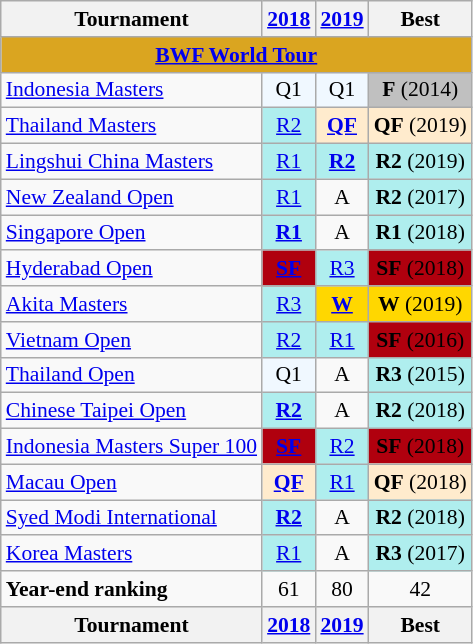<table class="wikitable" style="font-size: 90%; text-align:center">
<tr>
<th>Tournament</th>
<th><a href='#'>2018</a></th>
<th><a href='#'>2019</a></th>
<th>Best</th>
</tr>
<tr bgcolor=DAA520>
<td colspan="4" align=center><strong><a href='#'>BWF World Tour</a></strong></td>
</tr>
<tr>
<td align=left><a href='#'>Indonesia Masters</a></td>
<td bgcolor=F0F8FF>Q1</td>
<td bgcolor=F0F8FF>Q1</td>
<td bgcolor=Silver><strong>F</strong> (2014)</td>
</tr>
<tr>
<td align=left><a href='#'>Thailand Masters</a></td>
<td bgcolor=AFEEEE><a href='#'>R2</a></td>
<td bgcolor=FFEBCD><a href='#'><strong>QF</strong></a></td>
<td bgcolor=FFEBCD><strong>QF</strong> (2019)</td>
</tr>
<tr>
<td align=left><a href='#'>Lingshui China Masters</a></td>
<td bgcolor=AFEEEE><a href='#'>R1</a></td>
<td bgcolor=AFEEEE><a href='#'><strong>R2</strong></a></td>
<td bgcolor=AFEEEE><strong>R2</strong> (2019)</td>
</tr>
<tr>
<td align=left><a href='#'>New Zealand Open</a></td>
<td bgcolor=AFEEEE><a href='#'>R1</a></td>
<td>A</td>
<td bgcolor=AFEEEE><strong>R2</strong> (2017)</td>
</tr>
<tr>
<td align=left><a href='#'>Singapore Open</a></td>
<td bgcolor=AFEEEE><a href='#'><strong>R1</strong></a></td>
<td>A</td>
<td bgcolor=AFEEEE><strong>R1</strong> (2018)</td>
</tr>
<tr>
<td align=left><a href='#'>Hyderabad Open</a></td>
<td bgcolor=Bronze><a href='#'><strong>SF</strong></a></td>
<td bgcolor=AFEEEE><a href='#'>R3</a></td>
<td bgcolor=Bronze><strong>SF</strong> (2018)</td>
</tr>
<tr>
<td align=left><a href='#'>Akita Masters</a></td>
<td bgcolor=AFEEEE><a href='#'>R3</a></td>
<td bgcolor=Gold><a href='#'><strong>W</strong></a></td>
<td bgcolor=Gold><strong>W</strong> (2019)</td>
</tr>
<tr>
<td align=left><a href='#'>Vietnam Open</a></td>
<td bgcolor=AFEEEE><a href='#'>R2</a></td>
<td bgcolor=AFEEEE><a href='#'>R1</a></td>
<td bgcolor=Bronze><strong>SF</strong> (2016)</td>
</tr>
<tr>
<td align=left><a href='#'>Thailand Open</a></td>
<td bgcolor=F0F8FF>Q1</td>
<td>A</td>
<td bgcolor=AFEEEE><strong>R3</strong> (2015)</td>
</tr>
<tr>
<td align=left><a href='#'>Chinese Taipei Open</a></td>
<td bgcolor=AFEEEE><a href='#'><strong>R2</strong></a></td>
<td>A</td>
<td bgcolor=AFEEEE><strong>R2</strong> (2018)</td>
</tr>
<tr>
<td align=left><a href='#'>Indonesia Masters Super 100</a></td>
<td bgcolor=Bronze><a href='#'><strong>SF</strong></a></td>
<td bgcolor=AFEEEE><a href='#'>R2</a></td>
<td bgcolor=Bronze><strong>SF</strong> (2018)</td>
</tr>
<tr>
<td align=left><a href='#'>Macau Open</a></td>
<td bgcolor=FFEBCD><a href='#'><strong>QF</strong></a></td>
<td bgcolor=AFEEEE><a href='#'>R1</a></td>
<td bgcolor=FFEBCD><strong>QF</strong> (2018)</td>
</tr>
<tr>
<td align=left><a href='#'>Syed Modi International</a></td>
<td bgcolor=AFEEEE><a href='#'><strong>R2</strong></a></td>
<td>A</td>
<td bgcolor=AFEEEE><strong>R2</strong> (2018)</td>
</tr>
<tr>
<td align=left><a href='#'>Korea Masters</a></td>
<td bgcolor=AFEEEE><a href='#'>R1</a></td>
<td>A</td>
<td bgcolor=AFEEEE><strong>R3</strong> (2017)</td>
</tr>
<tr>
<td align=left><strong>Year-end ranking</strong></td>
<td>61</td>
<td>80</td>
<td>42</td>
</tr>
<tr>
<th>Tournament</th>
<th><a href='#'>2018</a></th>
<th><a href='#'>2019</a></th>
<th>Best</th>
</tr>
</table>
